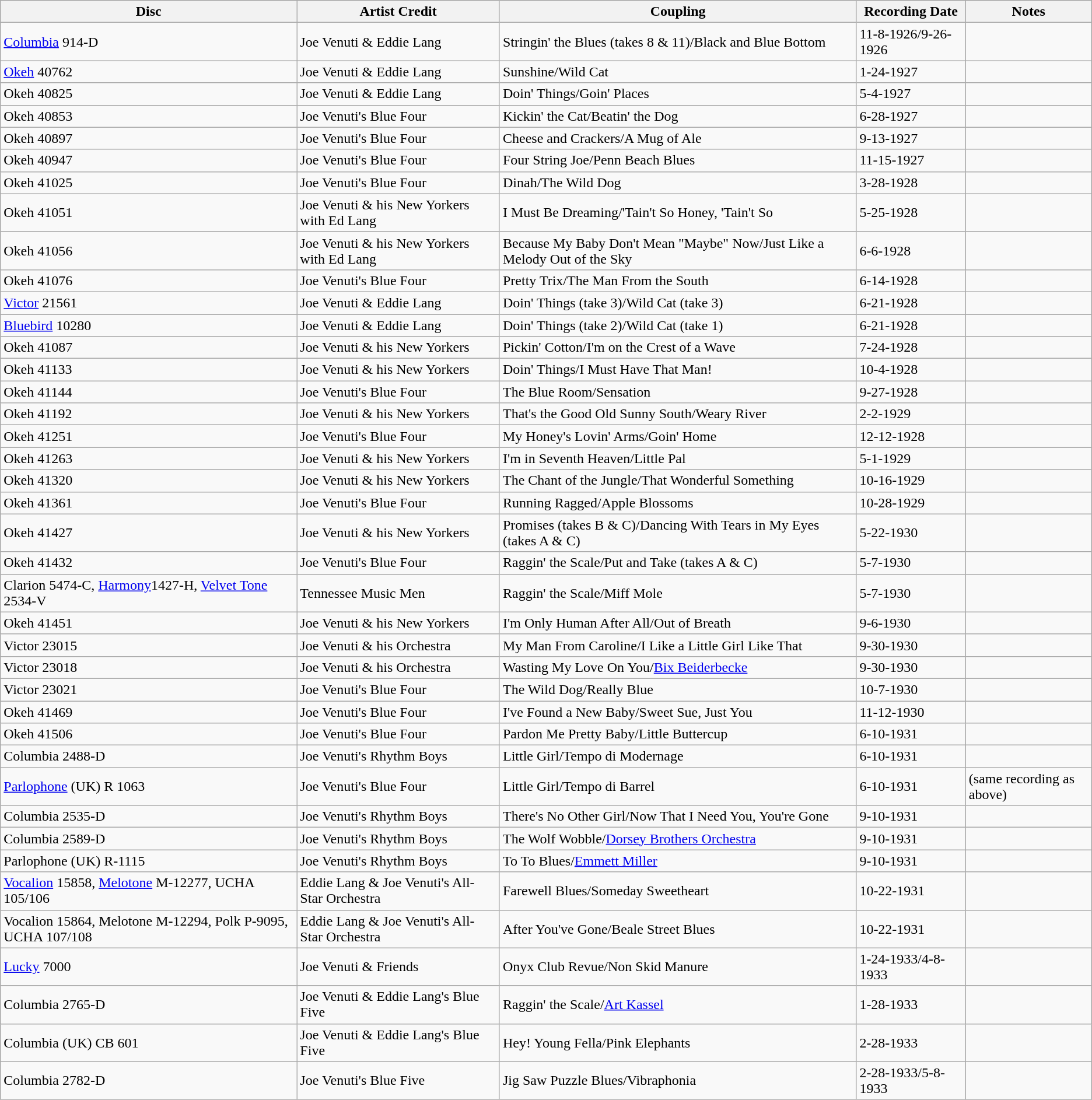<table class="wikitable">
<tr>
<th>Disc</th>
<th>Artist Credit</th>
<th>Coupling</th>
<th>Recording Date</th>
<th>Notes</th>
</tr>
<tr>
<td><a href='#'>Columbia</a> 914-D</td>
<td>Joe Venuti & Eddie Lang</td>
<td>Stringin' the Blues (takes 8 & 11)/Black and Blue Bottom</td>
<td>11-8-1926/9-26-1926</td>
<td></td>
</tr>
<tr>
<td><a href='#'>Okeh</a> 40762</td>
<td>Joe Venuti & Eddie Lang</td>
<td>Sunshine/Wild Cat</td>
<td>1-24-1927</td>
<td></td>
</tr>
<tr>
<td>Okeh 40825</td>
<td>Joe Venuti & Eddie Lang</td>
<td>Doin' Things/Goin' Places</td>
<td>5-4-1927</td>
<td></td>
</tr>
<tr>
<td>Okeh 40853</td>
<td>Joe Venuti's Blue Four</td>
<td>Kickin' the Cat/Beatin' the Dog</td>
<td>6-28-1927</td>
<td></td>
</tr>
<tr>
<td>Okeh 40897</td>
<td>Joe Venuti's Blue Four</td>
<td>Cheese and Crackers/A Mug of Ale</td>
<td>9-13-1927</td>
<td></td>
</tr>
<tr>
<td>Okeh 40947</td>
<td>Joe Venuti's Blue Four</td>
<td>Four String Joe/Penn Beach Blues</td>
<td>11-15-1927</td>
<td></td>
</tr>
<tr>
<td>Okeh 41025</td>
<td>Joe Venuti's Blue Four</td>
<td>Dinah/The Wild Dog</td>
<td>3-28-1928</td>
<td></td>
</tr>
<tr>
<td>Okeh 41051</td>
<td>Joe Venuti & his New Yorkers with Ed Lang</td>
<td>I Must Be Dreaming/'Tain't So Honey, 'Tain't So</td>
<td>5-25-1928</td>
<td></td>
</tr>
<tr>
<td>Okeh 41056</td>
<td>Joe Venuti & his New Yorkers with Ed Lang</td>
<td>Because My Baby Don't Mean "Maybe" Now/Just Like a Melody Out of the Sky</td>
<td>6-6-1928</td>
<td></td>
</tr>
<tr>
<td>Okeh 41076</td>
<td>Joe Venuti's Blue Four</td>
<td>Pretty Trix/The Man From the South</td>
<td>6-14-1928</td>
<td></td>
</tr>
<tr>
<td><a href='#'>Victor</a> 21561</td>
<td>Joe Venuti & Eddie Lang</td>
<td>Doin' Things (take 3)/Wild Cat (take 3)</td>
<td>6-21-1928</td>
<td></td>
</tr>
<tr>
<td><a href='#'>Bluebird</a> 10280</td>
<td>Joe Venuti & Eddie Lang</td>
<td>Doin' Things (take 2)/Wild Cat (take 1)</td>
<td>6-21-1928</td>
<td></td>
</tr>
<tr>
<td>Okeh 41087</td>
<td>Joe Venuti & his New Yorkers</td>
<td>Pickin' Cotton/I'm on the Crest of a Wave</td>
<td>7-24-1928</td>
<td></td>
</tr>
<tr>
<td>Okeh 41133</td>
<td>Joe Venuti & his New Yorkers</td>
<td>Doin' Things/I Must Have That Man!</td>
<td>10-4-1928</td>
<td></td>
</tr>
<tr>
<td>Okeh 41144</td>
<td>Joe Venuti's Blue Four</td>
<td>The Blue Room/Sensation</td>
<td>9-27-1928</td>
<td></td>
</tr>
<tr>
<td>Okeh 41192</td>
<td>Joe Venuti & his New Yorkers</td>
<td>That's the Good Old Sunny South/Weary River</td>
<td>2-2-1929</td>
<td></td>
</tr>
<tr>
<td>Okeh 41251</td>
<td>Joe Venuti's Blue Four</td>
<td>My Honey's Lovin' Arms/Goin' Home</td>
<td>12-12-1928</td>
<td></td>
</tr>
<tr>
<td>Okeh 41263</td>
<td>Joe Venuti & his New Yorkers</td>
<td>I'm in Seventh Heaven/Little Pal</td>
<td>5-1-1929</td>
<td></td>
</tr>
<tr>
<td>Okeh 41320</td>
<td>Joe Venuti & his New Yorkers</td>
<td>The Chant of the Jungle/That Wonderful Something</td>
<td>10-16-1929</td>
<td></td>
</tr>
<tr>
<td>Okeh 41361</td>
<td>Joe Venuti's Blue Four</td>
<td>Running Ragged/Apple Blossoms</td>
<td>10-28-1929</td>
<td></td>
</tr>
<tr>
<td>Okeh 41427</td>
<td>Joe Venuti & his New Yorkers</td>
<td>Promises (takes B & C)/Dancing With Tears in My Eyes (takes A & C)</td>
<td>5-22-1930</td>
<td></td>
</tr>
<tr>
<td>Okeh 41432</td>
<td>Joe Venuti's Blue Four</td>
<td>Raggin' the Scale/Put and Take (takes A & C)</td>
<td>5-7-1930</td>
<td></td>
</tr>
<tr>
<td>Clarion 5474-C, <a href='#'>Harmony</a>1427-H, <a href='#'>Velvet Tone</a> 2534-V</td>
<td>Tennessee Music Men</td>
<td>Raggin' the Scale/Miff Mole</td>
<td>5-7-1930</td>
<td></td>
</tr>
<tr>
<td>Okeh 41451</td>
<td>Joe Venuti & his New Yorkers</td>
<td>I'm Only Human After All/Out of Breath</td>
<td>9-6-1930</td>
<td></td>
</tr>
<tr>
<td>Victor 23015</td>
<td>Joe Venuti & his Orchestra</td>
<td>My Man From Caroline/I Like a Little Girl Like That</td>
<td>9-30-1930</td>
<td></td>
</tr>
<tr>
<td>Victor 23018</td>
<td>Joe Venuti & his Orchestra</td>
<td>Wasting My Love On You/<a href='#'>Bix Beiderbecke</a></td>
<td>9-30-1930</td>
<td></td>
</tr>
<tr>
<td>Victor 23021</td>
<td>Joe Venuti's Blue Four</td>
<td>The Wild Dog/Really Blue</td>
<td>10-7-1930</td>
<td></td>
</tr>
<tr>
<td>Okeh 41469</td>
<td>Joe Venuti's Blue Four</td>
<td>I've Found a New Baby/Sweet Sue, Just You</td>
<td>11-12-1930</td>
<td></td>
</tr>
<tr>
<td>Okeh 41506</td>
<td>Joe Venuti's Blue Four</td>
<td>Pardon Me Pretty Baby/Little Buttercup</td>
<td>6-10-1931</td>
<td></td>
</tr>
<tr>
<td>Columbia 2488-D</td>
<td>Joe Venuti's Rhythm Boys</td>
<td>Little Girl/Tempo di Modernage</td>
<td>6-10-1931</td>
<td></td>
</tr>
<tr>
<td><a href='#'>Parlophone</a> (UK) R 1063</td>
<td>Joe Venuti's Blue Four</td>
<td>Little Girl/Tempo di Barrel</td>
<td>6-10-1931</td>
<td> (same recording as above)</td>
</tr>
<tr>
<td>Columbia 2535-D</td>
<td>Joe Venuti's Rhythm Boys</td>
<td>There's No Other Girl/Now That I Need You, You're Gone</td>
<td>9-10-1931</td>
<td></td>
</tr>
<tr>
<td>Columbia 2589-D</td>
<td>Joe Venuti's Rhythm Boys</td>
<td>The Wolf Wobble/<a href='#'>Dorsey Brothers Orchestra</a></td>
<td>9-10-1931</td>
<td></td>
</tr>
<tr>
<td>Parlophone (UK) R-1115</td>
<td>Joe Venuti's Rhythm Boys</td>
<td>To To Blues/<a href='#'>Emmett Miller</a></td>
<td>9-10-1931</td>
<td></td>
</tr>
<tr>
<td><a href='#'>Vocalion</a> 15858, <a href='#'>Melotone</a> M-12277, UCHA 105/106</td>
<td>Eddie Lang & Joe Venuti's All-Star Orchestra</td>
<td>Farewell Blues/Someday Sweetheart</td>
<td>10-22-1931</td>
<td></td>
</tr>
<tr>
<td>Vocalion 15864, Melotone M-12294, Polk P-9095, UCHA 107/108</td>
<td>Eddie Lang & Joe Venuti's All-Star Orchestra</td>
<td>After You've Gone/Beale Street Blues</td>
<td>10-22-1931</td>
<td></td>
</tr>
<tr>
<td><a href='#'>Lucky</a> 7000</td>
<td>Joe Venuti & Friends</td>
<td>Onyx Club Revue/Non Skid Manure</td>
<td>1-24-1933/4-8-1933</td>
<td></td>
</tr>
<tr>
<td>Columbia 2765-D</td>
<td>Joe Venuti & Eddie Lang's Blue Five</td>
<td>Raggin' the Scale/<a href='#'>Art Kassel</a></td>
<td>1-28-1933</td>
<td></td>
</tr>
<tr>
<td>Columbia (UK) CB 601</td>
<td>Joe Venuti & Eddie Lang's Blue Five</td>
<td>Hey! Young Fella/Pink Elephants</td>
<td>2-28-1933</td>
<td></td>
</tr>
<tr>
<td>Columbia 2782-D</td>
<td>Joe Venuti's Blue Five</td>
<td>Jig Saw Puzzle Blues/Vibraphonia</td>
<td>2-28-1933/5-8-1933</td>
<td></td>
</tr>
</table>
